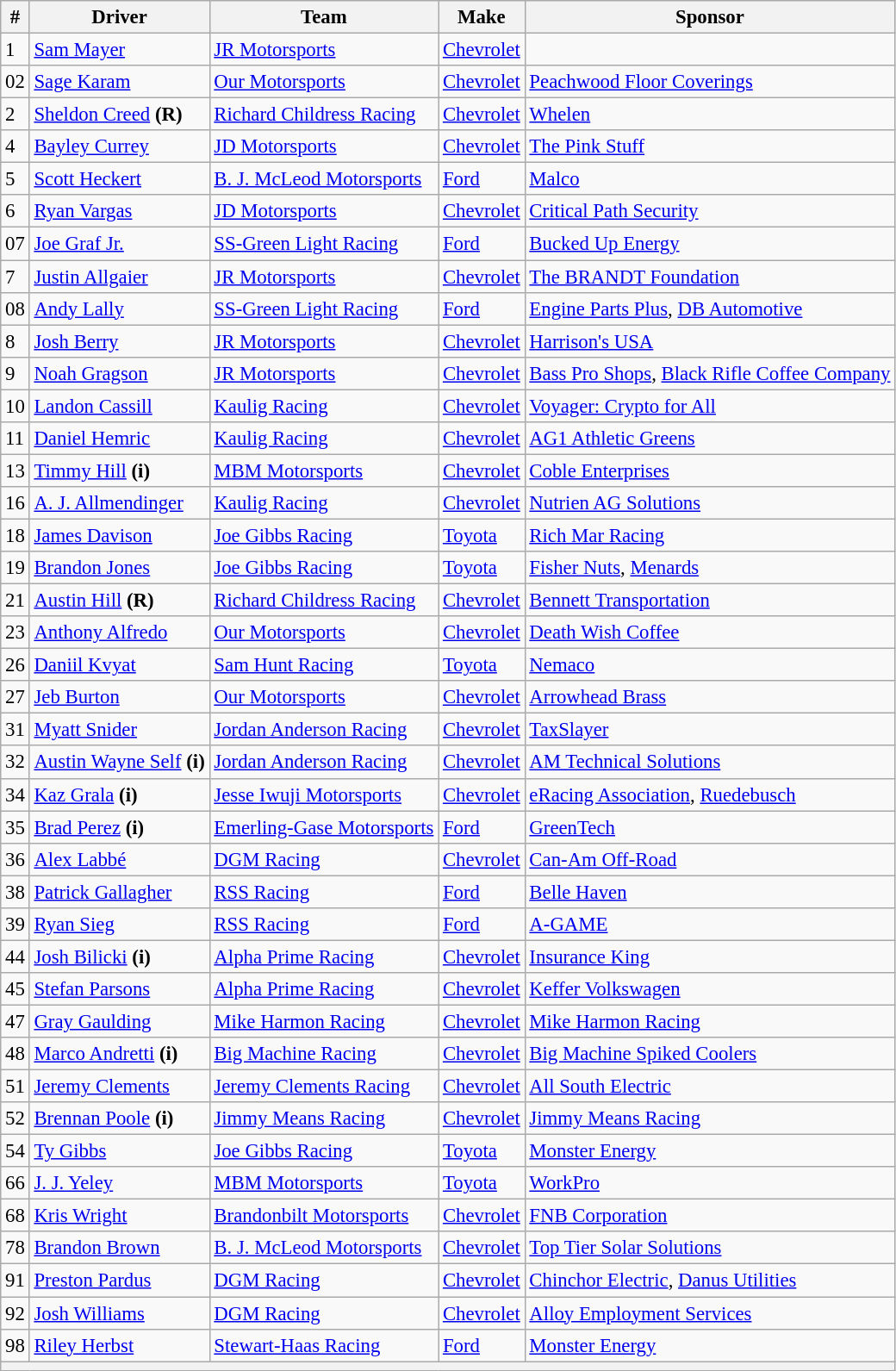<table class="wikitable" style="font-size: 95%;">
<tr>
<th>#</th>
<th>Driver</th>
<th>Team</th>
<th>Make</th>
<th>Sponsor</th>
</tr>
<tr>
<td>1</td>
<td><a href='#'>Sam Mayer</a></td>
<td><a href='#'>JR Motorsports</a></td>
<td><a href='#'>Chevrolet</a></td>
<td></td>
</tr>
<tr>
<td>02</td>
<td><a href='#'>Sage Karam</a></td>
<td><a href='#'>Our Motorsports</a></td>
<td><a href='#'>Chevrolet</a></td>
<td><a href='#'>Peachwood Floor Coverings</a></td>
</tr>
<tr>
<td>2</td>
<td><a href='#'>Sheldon Creed</a> <strong>(R)</strong></td>
<td><a href='#'>Richard Childress Racing</a></td>
<td><a href='#'>Chevrolet</a></td>
<td><a href='#'>Whelen</a></td>
</tr>
<tr>
<td>4</td>
<td><a href='#'>Bayley Currey</a></td>
<td><a href='#'>JD Motorsports</a></td>
<td><a href='#'>Chevrolet</a></td>
<td><a href='#'>The Pink Stuff</a></td>
</tr>
<tr>
<td>5</td>
<td><a href='#'>Scott Heckert</a></td>
<td><a href='#'>B. J. McLeod Motorsports</a></td>
<td><a href='#'>Ford</a></td>
<td><a href='#'>Malco</a></td>
</tr>
<tr>
<td>6</td>
<td><a href='#'>Ryan Vargas</a></td>
<td><a href='#'>JD Motorsports</a></td>
<td><a href='#'>Chevrolet</a></td>
<td><a href='#'>Critical Path Security</a></td>
</tr>
<tr>
<td>07</td>
<td><a href='#'>Joe Graf Jr.</a></td>
<td><a href='#'>SS-Green Light Racing</a></td>
<td><a href='#'>Ford</a></td>
<td><a href='#'>Bucked Up Energy</a></td>
</tr>
<tr>
<td>7</td>
<td><a href='#'>Justin Allgaier</a></td>
<td><a href='#'>JR Motorsports</a></td>
<td><a href='#'>Chevrolet</a></td>
<td><a href='#'>The BRANDT Foundation</a></td>
</tr>
<tr>
<td>08</td>
<td><a href='#'>Andy Lally</a></td>
<td><a href='#'>SS-Green Light Racing</a></td>
<td><a href='#'>Ford</a></td>
<td><a href='#'>Engine Parts Plus</a>, <a href='#'>DB Automotive</a></td>
</tr>
<tr>
<td>8</td>
<td><a href='#'>Josh Berry</a></td>
<td><a href='#'>JR Motorsports</a></td>
<td><a href='#'>Chevrolet</a></td>
<td><a href='#'>Harrison's USA</a></td>
</tr>
<tr>
<td>9</td>
<td><a href='#'>Noah Gragson</a></td>
<td><a href='#'>JR Motorsports</a></td>
<td><a href='#'>Chevrolet</a></td>
<td nowrap><a href='#'>Bass Pro Shops</a>, <a href='#'>Black Rifle Coffee Company</a></td>
</tr>
<tr>
<td>10</td>
<td><a href='#'>Landon Cassill</a></td>
<td><a href='#'>Kaulig Racing</a></td>
<td><a href='#'>Chevrolet</a></td>
<td><a href='#'>Voyager: Crypto for All</a></td>
</tr>
<tr>
<td>11</td>
<td><a href='#'>Daniel Hemric</a></td>
<td><a href='#'>Kaulig Racing</a></td>
<td><a href='#'>Chevrolet</a></td>
<td><a href='#'>AG1 Athletic Greens</a></td>
</tr>
<tr>
<td>13</td>
<td><a href='#'>Timmy Hill</a> <strong>(i)</strong></td>
<td><a href='#'>MBM Motorsports</a></td>
<td><a href='#'>Chevrolet</a></td>
<td><a href='#'>Coble Enterprises</a></td>
</tr>
<tr>
<td>16</td>
<td nowrap><a href='#'>A. J. Allmendinger</a></td>
<td><a href='#'>Kaulig Racing</a></td>
<td><a href='#'>Chevrolet</a></td>
<td><a href='#'>Nutrien AG Solutions</a></td>
</tr>
<tr>
<td>18</td>
<td><a href='#'>James Davison</a></td>
<td><a href='#'>Joe Gibbs Racing</a></td>
<td><a href='#'>Toyota</a></td>
<td><a href='#'>Rich Mar Racing</a></td>
</tr>
<tr>
<td>19</td>
<td><a href='#'>Brandon Jones</a></td>
<td><a href='#'>Joe Gibbs Racing</a></td>
<td><a href='#'>Toyota</a></td>
<td><a href='#'>Fisher Nuts</a>, <a href='#'>Menards</a></td>
</tr>
<tr>
<td>21</td>
<td><a href='#'>Austin Hill</a> <strong>(R)</strong></td>
<td><a href='#'>Richard Childress Racing</a></td>
<td><a href='#'>Chevrolet</a></td>
<td><a href='#'>Bennett Transportation</a></td>
</tr>
<tr>
<td>23</td>
<td><a href='#'>Anthony Alfredo</a></td>
<td><a href='#'>Our Motorsports</a></td>
<td><a href='#'>Chevrolet</a></td>
<td><a href='#'>Death Wish Coffee</a></td>
</tr>
<tr>
<td>26</td>
<td><a href='#'>Daniil Kvyat</a></td>
<td><a href='#'>Sam Hunt Racing</a></td>
<td><a href='#'>Toyota</a></td>
<td><a href='#'>Nemaco</a></td>
</tr>
<tr>
<td>27</td>
<td><a href='#'>Jeb Burton</a></td>
<td><a href='#'>Our Motorsports</a></td>
<td><a href='#'>Chevrolet</a></td>
<td><a href='#'>Arrowhead Brass</a></td>
</tr>
<tr>
<td>31</td>
<td><a href='#'>Myatt Snider</a></td>
<td><a href='#'>Jordan Anderson Racing</a></td>
<td><a href='#'>Chevrolet</a></td>
<td><a href='#'>TaxSlayer</a></td>
</tr>
<tr>
<td>32</td>
<td nowrap><a href='#'>Austin Wayne Self</a> <strong>(i)</strong></td>
<td><a href='#'>Jordan Anderson Racing</a></td>
<td><a href='#'>Chevrolet</a></td>
<td><a href='#'>AM Technical Solutions</a></td>
</tr>
<tr>
<td>34</td>
<td><a href='#'>Kaz Grala</a> <strong>(i)</strong></td>
<td nowrap><a href='#'>Jesse Iwuji Motorsports</a></td>
<td><a href='#'>Chevrolet</a></td>
<td><a href='#'>eRacing Association</a>, <a href='#'>Ruedebusch</a></td>
</tr>
<tr>
<td>35</td>
<td><a href='#'>Brad Perez</a> <strong>(i)</strong></td>
<td nowrap><a href='#'>Emerling-Gase Motorsports</a></td>
<td><a href='#'>Ford</a></td>
<td><a href='#'>GreenTech</a></td>
</tr>
<tr>
<td>36</td>
<td><a href='#'>Alex Labbé</a></td>
<td><a href='#'>DGM Racing</a></td>
<td><a href='#'>Chevrolet</a></td>
<td><a href='#'>Can-Am Off-Road</a></td>
</tr>
<tr>
<td>38</td>
<td><a href='#'>Patrick Gallagher</a></td>
<td><a href='#'>RSS Racing</a></td>
<td><a href='#'>Ford</a></td>
<td><a href='#'>Belle Haven</a></td>
</tr>
<tr>
<td>39</td>
<td><a href='#'>Ryan Sieg</a></td>
<td><a href='#'>RSS Racing</a></td>
<td><a href='#'>Ford</a></td>
<td><a href='#'>A-GAME</a></td>
</tr>
<tr>
<td>44</td>
<td><a href='#'>Josh Bilicki</a> <strong>(i)</strong></td>
<td><a href='#'>Alpha Prime Racing</a></td>
<td><a href='#'>Chevrolet</a></td>
<td><a href='#'>Insurance King</a></td>
</tr>
<tr>
<td>45</td>
<td><a href='#'>Stefan Parsons</a></td>
<td><a href='#'>Alpha Prime Racing</a></td>
<td><a href='#'>Chevrolet</a></td>
<td><a href='#'>Keffer Volkswagen</a></td>
</tr>
<tr>
<td>47</td>
<td><a href='#'>Gray Gaulding</a></td>
<td><a href='#'>Mike Harmon Racing</a></td>
<td><a href='#'>Chevrolet</a></td>
<td><a href='#'>Mike Harmon Racing</a></td>
</tr>
<tr>
<td>48</td>
<td><a href='#'>Marco Andretti</a> <strong>(i)</strong></td>
<td><a href='#'>Big Machine Racing</a></td>
<td><a href='#'>Chevrolet</a></td>
<td><a href='#'>Big Machine Spiked Coolers</a></td>
</tr>
<tr>
<td>51</td>
<td><a href='#'>Jeremy Clements</a></td>
<td><a href='#'>Jeremy Clements Racing</a></td>
<td><a href='#'>Chevrolet</a></td>
<td><a href='#'>All South Electric</a></td>
</tr>
<tr>
<td>52</td>
<td><a href='#'>Brennan Poole</a> <strong>(i)</strong></td>
<td><a href='#'>Jimmy Means Racing</a></td>
<td><a href='#'>Chevrolet</a></td>
<td><a href='#'>Jimmy Means Racing</a></td>
</tr>
<tr>
<td>54</td>
<td><a href='#'>Ty Gibbs</a></td>
<td><a href='#'>Joe Gibbs Racing</a></td>
<td><a href='#'>Toyota</a></td>
<td><a href='#'>Monster Energy</a></td>
</tr>
<tr>
<td>66</td>
<td><a href='#'>J. J. Yeley</a></td>
<td><a href='#'>MBM Motorsports</a></td>
<td><a href='#'>Toyota</a></td>
<td><a href='#'>WorkPro</a></td>
</tr>
<tr>
<td>68</td>
<td><a href='#'>Kris Wright</a></td>
<td><a href='#'>Brandonbilt Motorsports</a></td>
<td><a href='#'>Chevrolet</a></td>
<td><a href='#'>FNB Corporation</a></td>
</tr>
<tr>
<td>78</td>
<td><a href='#'>Brandon Brown</a></td>
<td><a href='#'>B. J. McLeod Motorsports</a></td>
<td><a href='#'>Chevrolet</a></td>
<td><a href='#'>Top Tier Solar Solutions</a></td>
</tr>
<tr>
<td>91</td>
<td><a href='#'>Preston Pardus</a></td>
<td><a href='#'>DGM Racing</a></td>
<td><a href='#'>Chevrolet</a></td>
<td><a href='#'>Chinchor Electric</a>, <a href='#'>Danus Utilities</a></td>
</tr>
<tr>
<td>92</td>
<td><a href='#'>Josh Williams</a></td>
<td><a href='#'>DGM Racing</a></td>
<td><a href='#'>Chevrolet</a></td>
<td><a href='#'>Alloy Employment Services</a></td>
</tr>
<tr>
<td>98</td>
<td><a href='#'>Riley Herbst</a></td>
<td><a href='#'>Stewart-Haas Racing</a></td>
<td><a href='#'>Ford</a></td>
<td><a href='#'>Monster Energy</a></td>
</tr>
<tr>
<th colspan="5"></th>
</tr>
</table>
